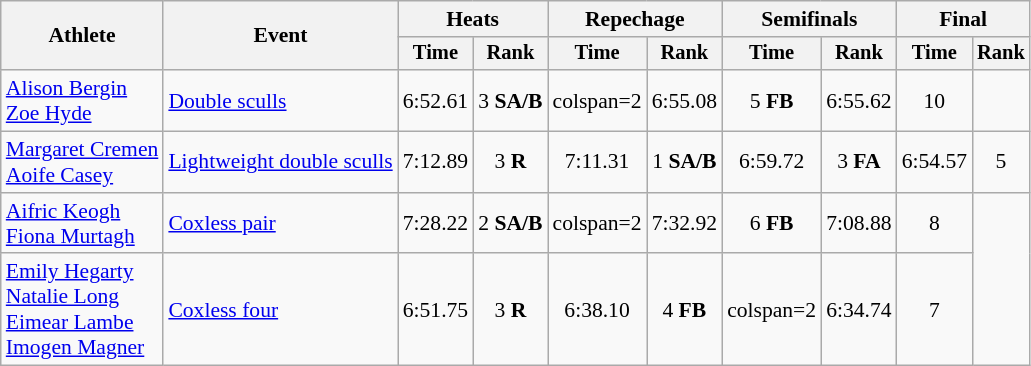<table class=wikitable style=font-size:90%;text-align:center>
<tr>
<th rowspan=2>Athlete</th>
<th rowspan=2>Event</th>
<th colspan=2>Heats</th>
<th colspan=2>Repechage</th>
<th colspan=2>Semifinals</th>
<th colspan=2>Final</th>
</tr>
<tr style=font-size:95%>
<th>Time</th>
<th>Rank</th>
<th>Time</th>
<th>Rank</th>
<th>Time</th>
<th>Rank</th>
<th>Time</th>
<th>Rank</th>
</tr>
<tr>
<td align=left><a href='#'>Alison Bergin</a><br><a href='#'>Zoe Hyde</a></td>
<td align=left><a href='#'>Double sculls</a></td>
<td>6:52.61</td>
<td>3 <strong>SA/B</strong></td>
<td>colspan=2 </td>
<td>6:55.08</td>
<td>5 <strong>FB</strong></td>
<td>6:55.62</td>
<td>10</td>
</tr>
<tr>
<td align=left><a href='#'>Margaret Cremen</a><br><a href='#'>Aoife Casey</a></td>
<td align=left><a href='#'>Lightweight double sculls</a></td>
<td>7:12.89</td>
<td>3 <strong>R</strong></td>
<td>7:11.31</td>
<td>1 <strong>SA/B</strong></td>
<td>6:59.72</td>
<td>3 <strong>FA</strong></td>
<td>6:54.57</td>
<td>5</td>
</tr>
<tr>
<td align=left><a href='#'>Aifric Keogh</a><br><a href='#'>Fiona Murtagh</a></td>
<td align=left><a href='#'>Coxless pair</a></td>
<td>7:28.22</td>
<td>2 <strong>SA/B</strong></td>
<td>colspan=2 </td>
<td>7:32.92</td>
<td>6 <strong>FB</strong></td>
<td>7:08.88</td>
<td>8</td>
</tr>
<tr>
<td align=left><a href='#'>Emily Hegarty</a><br><a href='#'>Natalie Long</a><br><a href='#'>Eimear Lambe</a><br><a href='#'>Imogen Magner</a></td>
<td align=left><a href='#'>Coxless four</a></td>
<td>6:51.75</td>
<td>3 <strong>R</strong></td>
<td>6:38.10</td>
<td>4 <strong>FB</strong></td>
<td>colspan=2 </td>
<td>6:34.74</td>
<td>7</td>
</tr>
</table>
